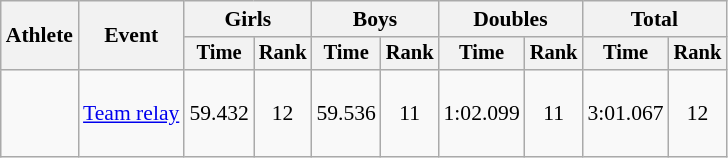<table class="wikitable" style="font-size:90%">
<tr>
<th rowspan="2">Athlete</th>
<th rowspan="2">Event</th>
<th colspan=2>Girls</th>
<th colspan=2>Boys</th>
<th colspan=2>Doubles</th>
<th colspan=2>Total</th>
</tr>
<tr style="font-size:95%">
<th>Time</th>
<th>Rank</th>
<th>Time</th>
<th>Rank</th>
<th>Time</th>
<th>Rank</th>
<th>Time</th>
<th>Rank</th>
</tr>
<tr align=center>
<td align=left><br><br><br></td>
<td align=left><a href='#'>Team relay</a></td>
<td>59.432</td>
<td>12</td>
<td>59.536</td>
<td>11</td>
<td>1:02.099</td>
<td>11</td>
<td>3:01.067</td>
<td>12</td>
</tr>
</table>
